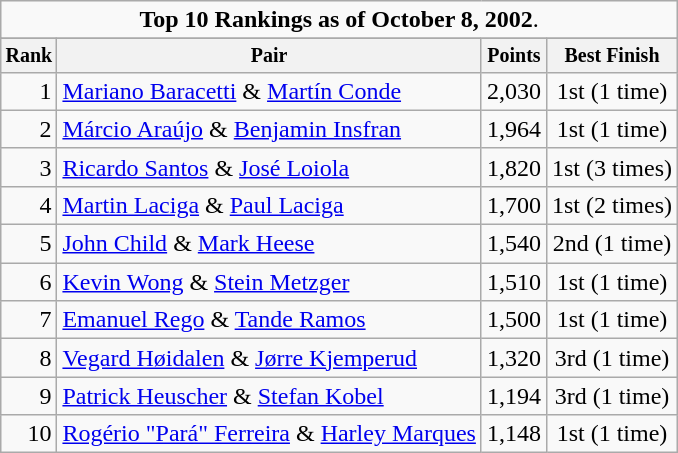<table class="wikitable">
<tr>
<td colspan=4 align="center"><strong>Top 10 Rankings as of October 8, 2002</strong>.</td>
</tr>
<tr>
</tr>
<tr style="font-size:10pt;font-weight:bold">
<th>Rank</th>
<th>Pair</th>
<th>Points</th>
<th>Best Finish</th>
</tr>
<tr>
<td align=right>1</td>
<td> <a href='#'>Mariano Baracetti</a> & <a href='#'>Martín Conde</a></td>
<td align=center>2,030</td>
<td align=center>1st (1 time)</td>
</tr>
<tr>
<td align=right>2</td>
<td> <a href='#'>Márcio Araújo</a> & <a href='#'>Benjamin Insfran</a></td>
<td align=center>1,964</td>
<td align=center>1st (1 time)</td>
</tr>
<tr>
<td align=right>3</td>
<td> <a href='#'>Ricardo Santos</a> & <a href='#'>José Loiola</a></td>
<td align=center>1,820</td>
<td align=center>1st (3 times)</td>
</tr>
<tr>
<td align=right>4</td>
<td> <a href='#'>Martin Laciga</a> & <a href='#'>Paul Laciga</a></td>
<td align=center>1,700</td>
<td align=center>1st (2 times)</td>
</tr>
<tr>
<td align=right>5</td>
<td> <a href='#'>John Child</a> & <a href='#'>Mark Heese</a></td>
<td align=center>1,540</td>
<td align=center>2nd (1 time)</td>
</tr>
<tr>
<td align=right>6</td>
<td> <a href='#'>Kevin Wong</a> & <a href='#'>Stein Metzger</a></td>
<td align=center>1,510</td>
<td align=center>1st (1 time)</td>
</tr>
<tr>
<td align=right>7</td>
<td> <a href='#'>Emanuel Rego</a> & <a href='#'>Tande Ramos</a></td>
<td align=center>1,500</td>
<td align=center>1st (1 time)</td>
</tr>
<tr>
<td align=right>8</td>
<td> <a href='#'>Vegard Høidalen</a> & <a href='#'>Jørre Kjemperud</a></td>
<td align=center>1,320</td>
<td align=center>3rd (1 time)</td>
</tr>
<tr>
<td align=right>9</td>
<td> <a href='#'>Patrick Heuscher</a> & <a href='#'>Stefan Kobel</a></td>
<td align=center>1,194</td>
<td align=center>3rd (1 time)</td>
</tr>
<tr>
<td align=right>10</td>
<td> <a href='#'>Rogério "Pará" Ferreira</a> & <a href='#'>Harley Marques</a></td>
<td align=center>1,148</td>
<td align=center>1st (1 time)</td>
</tr>
</table>
